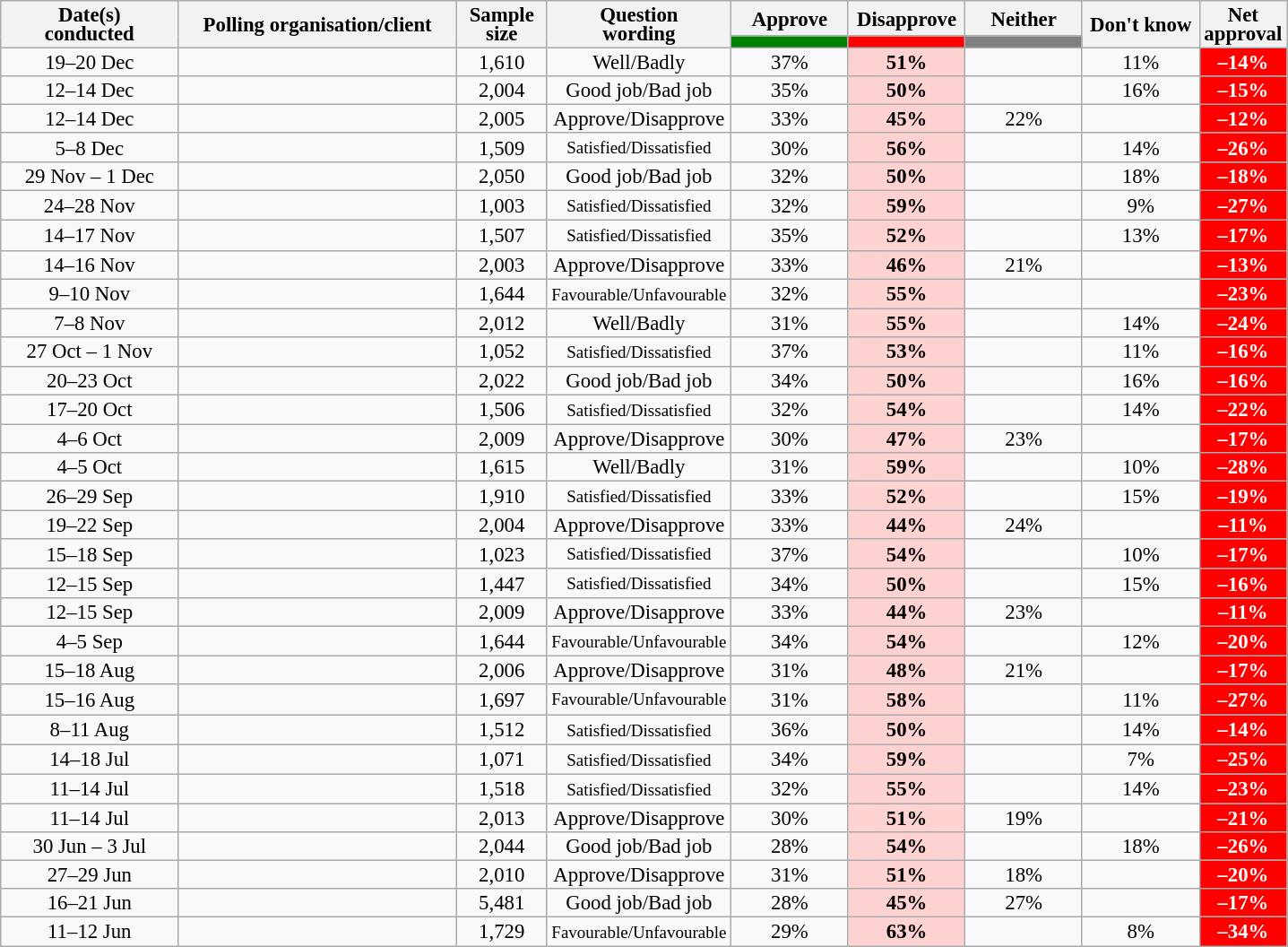<table class="wikitable collapsible sortable" style="text-align:center;font-size:95%;line-height:14px;">
<tr>
<th style="width:125px;" rowspan="2">Date(s)<br>conducted</th>
<th style="width:200px;" rowspan="2">Polling organisation/client</th>
<th style="width:60px;" rowspan="2">Sample size</th>
<th style="width:120px;" rowspan="2">Question<br>wording</th>
<th class="unsortable" style="width:80px;">Approve</th>
<th class="unsortable" style="width: 80px;">Disapprove</th>
<th class="unsortable" style="width:80px;">Neither</th>
<th class="unsortable" style="width:80px;" rowspan="2">Don't know</th>
<th class="unsortable" style="width:20px;" rowspan="2">Net approval</th>
</tr>
<tr>
<th class="unsortable" style="color:inherit;background:green;width:60px;"></th>
<th class="unsortable" style="color:inherit;background:red;width:60px;"></th>
<th class="unsortable" style="color:inherit;background:grey;width:60px;"></th>
</tr>
<tr>
<td>19–20 Dec</td>
<td></td>
<td>1,610</td>
<td>Well/Badly</td>
<td>37%</td>
<td style="background:#FFD2D2"><strong>51%</strong></td>
<td></td>
<td>11%</td>
<td style="background:red;color:white;"><strong>–14%</strong></td>
</tr>
<tr>
<td>12–14 Dec</td>
<td></td>
<td>2,004</td>
<td>Good job/Bad job</td>
<td>35%</td>
<td style="background:#FFD2D2"><strong>50%</strong></td>
<td></td>
<td>16%</td>
<td style="background:red;color:white;"><strong>–15%</strong></td>
</tr>
<tr>
<td>12–14 Dec</td>
<td> </td>
<td>2,005</td>
<td>Approve/Disapprove</td>
<td>33%</td>
<td style="background:#FFD2D2"><strong>45%</strong></td>
<td>22%</td>
<td></td>
<td style="background:red;color:white;"><strong>–12%</strong></td>
</tr>
<tr>
<td>5–8 Dec</td>
<td></td>
<td>1,509</td>
<td><small>Satisfied/Dissatisfied</small></td>
<td>30%</td>
<td style="background:#FFD2D2"><strong>56%</strong></td>
<td></td>
<td>14%</td>
<td style="background:red;color:white;"><strong>–26%</strong></td>
</tr>
<tr>
<td>29 Nov – 1 Dec</td>
<td></td>
<td>2,050</td>
<td>Good job/Bad job</td>
<td>32%</td>
<td style="background:#FFD2D2"><strong>50%</strong></td>
<td></td>
<td>18%</td>
<td style="background:red;color:white;"><strong>–18%</strong></td>
</tr>
<tr>
<td>24–28 Nov</td>
<td></td>
<td>1,003</td>
<td><small>Satisfied/Dissatisfied</small></td>
<td>32%</td>
<td style="background:#FFD2D2"><strong>59%</strong></td>
<td></td>
<td>9%</td>
<td style="background:red;color:white;"><strong>–27%</strong></td>
</tr>
<tr>
<td>14–17 Nov</td>
<td></td>
<td>1,507</td>
<td><small>Satisfied/Dissatisfied</small></td>
<td>35%</td>
<td style="background:#FFD2D2"><strong>52%</strong></td>
<td></td>
<td>13%</td>
<td style="background:red;color:white;"><strong>–17%</strong></td>
</tr>
<tr>
<td>14–16 Nov</td>
<td></td>
<td>2,003</td>
<td>Approve/Disapprove</td>
<td>33%</td>
<td style="background:#FFD2D2"><strong>46%</strong></td>
<td>21%</td>
<td></td>
<td style="background:red;color:white;"><strong>–13%</strong></td>
</tr>
<tr>
<td>9–10 Nov</td>
<td></td>
<td>1,644</td>
<td><small>Favourable/Unfavourable</small></td>
<td>32%</td>
<td style="background:#FFD2D2"><strong>55%</strong></td>
<td></td>
<td></td>
<td style="background:red;color:white;"><strong>–23%</strong></td>
</tr>
<tr>
<td>7–8 Nov</td>
<td></td>
<td>2,012</td>
<td>Well/Badly</td>
<td>31%</td>
<td style="background:#FFD2D2"><strong>55%</strong></td>
<td></td>
<td>14%</td>
<td style="background:red;color:white;"><strong>–24%</strong></td>
</tr>
<tr>
<td>27 Oct – 1 Nov</td>
<td></td>
<td>1,052</td>
<td><small>Satisfied/Dissatisfied</small></td>
<td>37%</td>
<td style="background:#FFD2D2"><strong>53%</strong></td>
<td></td>
<td>11%</td>
<td style="background:red;color:white;"><strong>–16%</strong></td>
</tr>
<tr>
<td>20–23 Oct</td>
<td></td>
<td>2,022</td>
<td>Good job/Bad job</td>
<td>34%</td>
<td style="background:#FFD2D2"><strong>50%</strong></td>
<td></td>
<td>16%</td>
<td style="background:red;color:white;"><strong>–16%</strong></td>
</tr>
<tr>
<td>17–20 Oct</td>
<td></td>
<td>1,506</td>
<td><small>Satisfied/Dissatisfied</small></td>
<td>32%</td>
<td style="background:#FFD2D2"><strong>54%</strong></td>
<td></td>
<td>14%</td>
<td style="background:red;color:white;"><strong>–22%</strong></td>
</tr>
<tr>
<td>4–6 Oct</td>
<td></td>
<td>2,009</td>
<td>Approve/Disapprove</td>
<td>30%</td>
<td style="background:#FFD2D2"><strong>47%</strong></td>
<td>23%</td>
<td></td>
<td style="background:red;color:white;"><strong>–17%</strong></td>
</tr>
<tr>
<td>4–5 Oct</td>
<td></td>
<td>1,615</td>
<td>Well/Badly</td>
<td>31%</td>
<td style="background:#FFD2D2"><strong>59%</strong></td>
<td></td>
<td>10%</td>
<td style="background:red;color:white;"><strong>–28%</strong></td>
</tr>
<tr>
<td>26–29 Sep</td>
<td></td>
<td>1,910</td>
<td><small>Satisfied/Dissatisfied</small></td>
<td>33%</td>
<td style="background:#FFD2D2"><strong>52%</strong></td>
<td></td>
<td>15%</td>
<td style="background:red;color:white;"><strong>–19%</strong></td>
</tr>
<tr>
<td>19–22 Sep</td>
<td></td>
<td>2,004</td>
<td>Approve/Disapprove</td>
<td>33%</td>
<td style="background:#FFD2D2"><strong>44%</strong></td>
<td>24%</td>
<td></td>
<td style="background:red;color:white;"><strong>–11%</strong></td>
</tr>
<tr>
<td>15–18 Sep</td>
<td></td>
<td>1,023</td>
<td><small>Satisfied/Dissatisfied</small></td>
<td>37%</td>
<td style="background:#FFD2D2"><strong>54%</strong></td>
<td></td>
<td>10%</td>
<td style="background:red;color:white;"><strong>–17%</strong></td>
</tr>
<tr>
<td>12–15 Sep</td>
<td></td>
<td>1,447</td>
<td><small>Satisfied/Dissatisfied</small></td>
<td>34%</td>
<td style="background:#FFD2D2"><strong>50%</strong></td>
<td></td>
<td>15%</td>
<td style="background:red;color:white;"><strong>–16%</strong></td>
</tr>
<tr>
<td>12–15 Sep</td>
<td></td>
<td>2,009</td>
<td>Approve/Disapprove</td>
<td>33%</td>
<td style="background:#FFD2D2"><strong>44%</strong></td>
<td>23%</td>
<td></td>
<td style="background:red;color:white;"><strong>–11%</strong></td>
</tr>
<tr>
<td>4–5 Sep</td>
<td></td>
<td>1,644</td>
<td><small>Favourable/Unfavourable</small></td>
<td>34%</td>
<td style="background:#FFD2D2"><strong>54%</strong></td>
<td></td>
<td>12%</td>
<td style="background:red;color:white;"><strong>–20%</strong></td>
</tr>
<tr>
<td>15–18 Aug</td>
<td></td>
<td>2,006</td>
<td>Approve/Disapprove</td>
<td>31%</td>
<td style="background:#FFD2D2"><strong>48%</strong></td>
<td>21%</td>
<td></td>
<td style="background:red;color:white;"><strong>–17%</strong></td>
</tr>
<tr>
<td>15–16 Aug</td>
<td></td>
<td>1,697</td>
<td><small>Favourable/Unfavourable</small></td>
<td>31%</td>
<td style="background:#FFD2D2"><strong>58%</strong></td>
<td></td>
<td>11%</td>
<td style="background:red;color:white;"><strong>–27%</strong></td>
</tr>
<tr>
<td>8–11 Aug</td>
<td></td>
<td>1,512</td>
<td><small>Satisfied/Dissatisfied</small></td>
<td>36%</td>
<td style="background:#FFD2D2"><strong>50%</strong></td>
<td></td>
<td>14%</td>
<td style="background:red;color:white;"><strong>–14%</strong></td>
</tr>
<tr>
<td>14–18 Jul</td>
<td></td>
<td>1,071</td>
<td><small>Satisfied/Dissatisfied</small></td>
<td>34%</td>
<td style="background:#FFD2D2"><strong>59%</strong></td>
<td></td>
<td>7%</td>
<td style="background:red;color:white;"><strong>–25%</strong></td>
</tr>
<tr>
<td>11–14 Jul</td>
<td></td>
<td>1,518</td>
<td><small>Satisfied/Dissatisfied</small></td>
<td>32%</td>
<td style="background:#FFD2D2"><strong>55%</strong></td>
<td></td>
<td>14%</td>
<td style="background:red;color:white;"><strong>–23%</strong></td>
</tr>
<tr>
<td>11–14 Jul</td>
<td></td>
<td>2,013</td>
<td>Approve/Disapprove</td>
<td>30%</td>
<td style="background:#FFD2D2"><strong>51%</strong></td>
<td>19%</td>
<td></td>
<td style="background:red;color:white;"><strong>–21%</strong></td>
</tr>
<tr>
<td>30 Jun – 3 Jul</td>
<td></td>
<td>2,044</td>
<td>Good job/Bad job</td>
<td>28%</td>
<td style="background:#FFD2D2"><strong>54%</strong></td>
<td></td>
<td>18%</td>
<td style="background:red;color:white;"><strong>–26%</strong></td>
</tr>
<tr>
<td>27–29 Jun</td>
<td></td>
<td>2,010</td>
<td>Approve/Disapprove</td>
<td>31%</td>
<td style="background:#FFD2D2"><strong>51%</strong></td>
<td>18%</td>
<td></td>
<td style="background:red;color:white;"><strong>–20%</strong></td>
</tr>
<tr>
<td>16–21 Jun</td>
<td></td>
<td>5,481</td>
<td>Good job/Bad job</td>
<td>28%</td>
<td style="background:#FFD2D2"><strong>45%</strong></td>
<td>27%</td>
<td></td>
<td style="background:red;color:white;"><strong>–17%</strong></td>
</tr>
<tr>
<td>11–12 Jun</td>
<td></td>
<td>1,729</td>
<td><small>Favourable/Unfavourable</small></td>
<td>29%</td>
<td style="background:#FFD2D2"><strong>63%</strong></td>
<td></td>
<td>8%</td>
<td style="background:red;color:white;"><strong>–34%</strong></td>
</tr>
</table>
